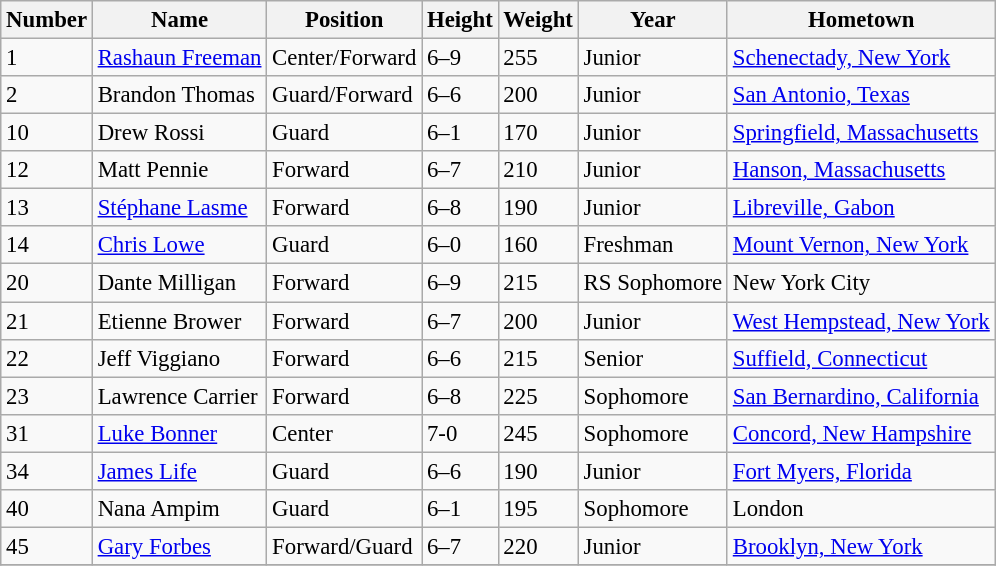<table class="wikitable" style="font-size: 95%;">
<tr>
<th>Number</th>
<th>Name</th>
<th>Position</th>
<th>Height</th>
<th>Weight</th>
<th>Year</th>
<th>Hometown</th>
</tr>
<tr>
<td>1</td>
<td><a href='#'>Rashaun Freeman</a></td>
<td>Center/Forward</td>
<td>6–9</td>
<td>255</td>
<td>Junior</td>
<td><a href='#'>Schenectady, New York</a></td>
</tr>
<tr>
<td>2</td>
<td>Brandon Thomas</td>
<td>Guard/Forward</td>
<td>6–6</td>
<td>200</td>
<td>Junior</td>
<td><a href='#'>San Antonio, Texas</a></td>
</tr>
<tr>
<td>10</td>
<td>Drew Rossi</td>
<td>Guard</td>
<td>6–1</td>
<td>170</td>
<td>Junior</td>
<td><a href='#'>Springfield, Massachusetts</a></td>
</tr>
<tr>
<td>12</td>
<td>Matt Pennie</td>
<td>Forward</td>
<td>6–7</td>
<td>210</td>
<td>Junior</td>
<td><a href='#'>Hanson, Massachusetts</a></td>
</tr>
<tr>
<td>13</td>
<td><a href='#'>Stéphane Lasme</a></td>
<td>Forward</td>
<td>6–8</td>
<td>190</td>
<td>Junior</td>
<td><a href='#'>Libreville, Gabon</a></td>
</tr>
<tr>
<td>14</td>
<td><a href='#'>Chris Lowe</a></td>
<td>Guard</td>
<td>6–0</td>
<td>160</td>
<td>Freshman</td>
<td><a href='#'>Mount Vernon, New York</a></td>
</tr>
<tr>
<td>20</td>
<td>Dante Milligan</td>
<td>Forward</td>
<td>6–9</td>
<td>215</td>
<td>RS Sophomore</td>
<td>New York City</td>
</tr>
<tr>
<td>21</td>
<td>Etienne Brower</td>
<td>Forward</td>
<td>6–7</td>
<td>200</td>
<td>Junior</td>
<td><a href='#'>West Hempstead, New York</a></td>
</tr>
<tr>
<td>22</td>
<td>Jeff Viggiano</td>
<td>Forward</td>
<td>6–6</td>
<td>215</td>
<td>Senior</td>
<td><a href='#'>Suffield, Connecticut</a></td>
</tr>
<tr>
<td>23</td>
<td>Lawrence Carrier</td>
<td>Forward</td>
<td>6–8</td>
<td>225</td>
<td>Sophomore</td>
<td><a href='#'>San Bernardino, California</a></td>
</tr>
<tr>
<td>31</td>
<td><a href='#'>Luke Bonner</a></td>
<td>Center</td>
<td>7-0</td>
<td>245</td>
<td>Sophomore</td>
<td><a href='#'>Concord, New Hampshire</a></td>
</tr>
<tr>
<td>34</td>
<td><a href='#'>James Life</a></td>
<td>Guard</td>
<td>6–6</td>
<td>190</td>
<td>Junior</td>
<td><a href='#'>Fort Myers, Florida</a></td>
</tr>
<tr>
<td>40</td>
<td>Nana Ampim</td>
<td>Guard</td>
<td>6–1</td>
<td>195</td>
<td>Sophomore</td>
<td>London</td>
</tr>
<tr>
<td>45</td>
<td><a href='#'>Gary Forbes</a></td>
<td>Forward/Guard</td>
<td>6–7</td>
<td>220</td>
<td>Junior</td>
<td><a href='#'>Brooklyn, New York</a></td>
</tr>
<tr>
</tr>
</table>
